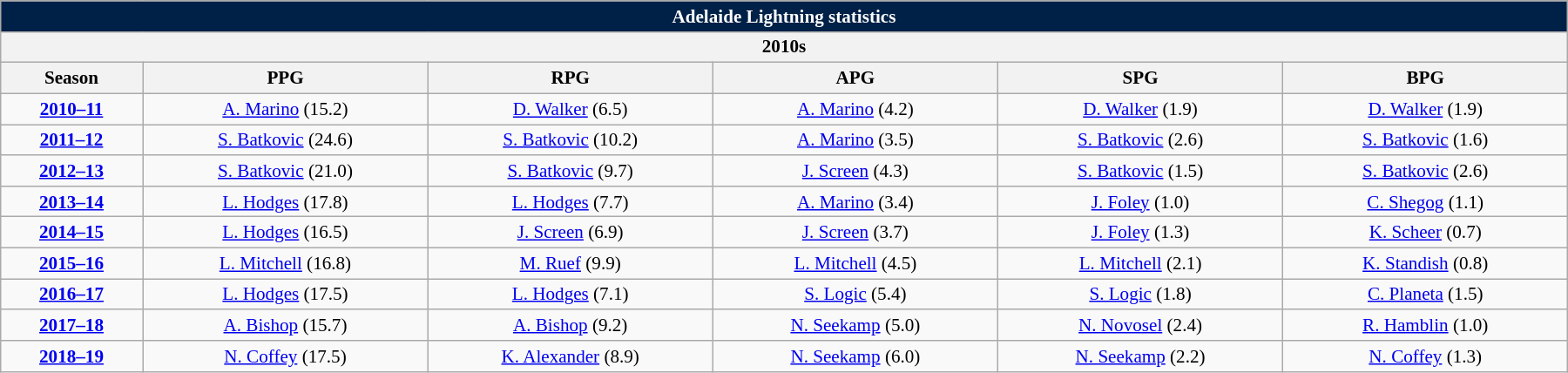<table class="wikitable" style="clear:both; font-size:88%; text-align: center; width: 95%; margin:1.5em auto;">
<tr>
<th colspan=8 style="background:#002147; color:white;">Adelaide Lightning statistics</th>
</tr>
<tr valign="top">
<th colspan=8>2010s</th>
</tr>
<tr>
<th width="4%">Season</th>
<th width="8%">PPG</th>
<th width="8%">RPG</th>
<th width="8%">APG</th>
<th width="8%">SPG</th>
<th width="8%">BPG</th>
</tr>
<tr>
<td><strong><a href='#'>2010–11</a></strong></td>
<td><a href='#'>A. Marino</a> (15.2)</td>
<td><a href='#'>D. Walker</a> (6.5)</td>
<td><a href='#'>A. Marino</a> (4.2)</td>
<td><a href='#'>D. Walker</a> (1.9)</td>
<td><a href='#'>D. Walker</a> (1.9)</td>
</tr>
<tr>
<td><strong><a href='#'>2011–12</a></strong></td>
<td><a href='#'>S. Batkovic</a> (24.6)</td>
<td><a href='#'>S. Batkovic</a> (10.2)</td>
<td><a href='#'>A. Marino</a> (3.5)</td>
<td><a href='#'>S. Batkovic</a> (2.6)</td>
<td><a href='#'>S. Batkovic</a> (1.6)</td>
</tr>
<tr>
<td><strong><a href='#'>2012–13</a></strong></td>
<td><a href='#'>S. Batkovic</a> (21.0)</td>
<td><a href='#'>S. Batkovic</a> (9.7)</td>
<td><a href='#'>J. Screen</a> (4.3)</td>
<td><a href='#'>S. Batkovic</a> (1.5)</td>
<td><a href='#'>S. Batkovic</a> (2.6)</td>
</tr>
<tr>
<td><strong><a href='#'>2013–14</a></strong></td>
<td><a href='#'>L. Hodges</a> (17.8)</td>
<td><a href='#'>L. Hodges</a> (7.7)</td>
<td><a href='#'>A. Marino</a> (3.4)</td>
<td><a href='#'>J. Foley</a> (1.0)</td>
<td><a href='#'>C. Shegog</a> (1.1)</td>
</tr>
<tr>
<td><strong><a href='#'>2014–15</a></strong></td>
<td><a href='#'>L. Hodges</a> (16.5)</td>
<td><a href='#'>J. Screen</a> (6.9)</td>
<td><a href='#'>J. Screen</a> (3.7)</td>
<td><a href='#'>J. Foley</a> (1.3)</td>
<td><a href='#'>K. Scheer</a> (0.7)</td>
</tr>
<tr>
<td><strong><a href='#'>2015–16</a></strong></td>
<td><a href='#'>L. Mitchell</a> (16.8)</td>
<td><a href='#'>M. Ruef</a> (9.9)</td>
<td><a href='#'>L. Mitchell</a> (4.5)</td>
<td><a href='#'>L. Mitchell</a> (2.1)</td>
<td><a href='#'>K. Standish</a> (0.8)</td>
</tr>
<tr>
<td><strong><a href='#'>2016–17</a></strong></td>
<td><a href='#'>L. Hodges</a> (17.5)</td>
<td><a href='#'>L. Hodges</a> (7.1)</td>
<td><a href='#'>S. Logic</a> (5.4)</td>
<td><a href='#'>S. Logic</a> (1.8)</td>
<td><a href='#'>C. Planeta</a> (1.5)</td>
</tr>
<tr>
<td><strong><a href='#'>2017–18</a></strong></td>
<td><a href='#'>A. Bishop</a> (15.7)</td>
<td><a href='#'>A. Bishop</a> (9.2)</td>
<td><a href='#'>N. Seekamp</a> (5.0)</td>
<td><a href='#'>N. Novosel</a> (2.4)</td>
<td><a href='#'>R. Hamblin</a> (1.0)</td>
</tr>
<tr>
<td><strong><a href='#'>2018–19</a></strong></td>
<td><a href='#'>N. Coffey</a> (17.5)</td>
<td><a href='#'>K. Alexander</a> (8.9)</td>
<td><a href='#'>N. Seekamp</a> (6.0)</td>
<td><a href='#'>N. Seekamp</a> (2.2)</td>
<td><a href='#'>N. Coffey</a> (1.3)</td>
</tr>
</table>
